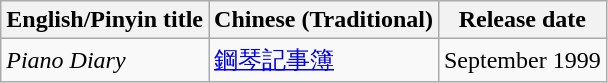<table class="wikitable">
<tr>
<th>English/Pinyin title</th>
<th>Chinese (Traditional)</th>
<th>Release date</th>
</tr>
<tr>
<td><em>Piano Diary</em></td>
<td><a href='#'>鋼琴記事簿</a></td>
<td>September 1999</td>
</tr>
</table>
